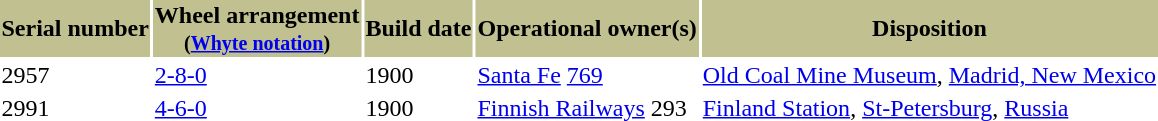<table class="toccolours">
<tr>
<th bgcolor=c0c090>Serial number</th>
<th bgcolor=c0c090>Wheel arrangement<br><small>(<a href='#'>Whyte notation</a>)</small></th>
<th bgcolor=c0c090>Build date</th>
<th bgcolor=c0c090>Operational owner(s)</th>
<th bgcolor=c0c090>Disposition</th>
</tr>
<tr>
<td>2957</td>
<td><a href='#'>2-8-0</a></td>
<td>1900</td>
<td><a href='#'>Santa Fe</a> <a href='#'>769</a></td>
<td><a href='#'>Old Coal Mine Museum</a>, <a href='#'>Madrid, New Mexico</a></td>
</tr>
<tr>
<td>2991</td>
<td><a href='#'>4-6-0</a></td>
<td>1900</td>
<td><a href='#'>Finnish Railways</a> 293</td>
<td><a href='#'>Finland Station</a>, <a href='#'>St-Petersburg</a>, <a href='#'>Russia</a></td>
</tr>
</table>
